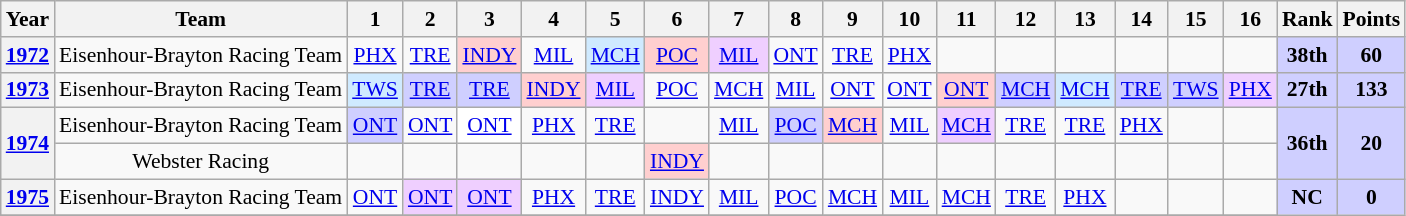<table class="wikitable" style="text-align:center; font-size:90%">
<tr>
<th>Year</th>
<th>Team</th>
<th>1</th>
<th>2</th>
<th>3</th>
<th>4</th>
<th>5</th>
<th>6</th>
<th>7</th>
<th>8</th>
<th>9</th>
<th>10</th>
<th>11</th>
<th>12</th>
<th>13</th>
<th>14</th>
<th>15</th>
<th>16</th>
<th>Rank</th>
<th>Points</th>
</tr>
<tr>
<th><a href='#'>1972</a></th>
<td>Eisenhour-Brayton Racing Team</td>
<td><a href='#'>PHX</a></td>
<td><a href='#'>TRE</a></td>
<td style="background:#FFCFCF;"><a href='#'>INDY</a><br></td>
<td><a href='#'>MIL</a></td>
<td style="background:#CFEAFF;"><a href='#'>MCH</a><br></td>
<td style="background:#FFCFCF;"><a href='#'>POC</a><br></td>
<td style="background:#EFCFFF;"><a href='#'>MIL</a><br></td>
<td><a href='#'>ONT</a></td>
<td><a href='#'>TRE</a></td>
<td><a href='#'>PHX</a></td>
<td></td>
<td></td>
<td></td>
<td></td>
<td></td>
<td></td>
<th style="background:#CFCFFF;">38th</th>
<th style="background:#CFCFFF;">60</th>
</tr>
<tr>
<th><a href='#'>1973</a></th>
<td>Eisenhour-Brayton Racing Team</td>
<td style="background:#CFEAFF;"><a href='#'>TWS</a><br></td>
<td style="background:#CFCFFF;"><a href='#'>TRE</a><br></td>
<td style="background:#CFCFFF;"><a href='#'>TRE</a><br></td>
<td style="background:#FFCFCF;"><a href='#'>INDY</a><br></td>
<td style="background:#EFCFFF;"><a href='#'>MIL</a> <br></td>
<td><a href='#'>POC</a></td>
<td><a href='#'>MCH</a></td>
<td><a href='#'>MIL</a></td>
<td><a href='#'>ONT</a></td>
<td><a href='#'>ONT</a></td>
<td style="background:#FFCFCF;"><a href='#'>ONT</a><br></td>
<td style="background:#CFCFFF;"><a href='#'>MCH</a><br></td>
<td style="background:#CFEAFF;"><a href='#'>MCH</a><br></td>
<td style="background:#CFCFFF;"><a href='#'>TRE</a><br></td>
<td style="background:#CFCFFF;"><a href='#'>TWS</a><br></td>
<td style="background:#EFCFFF;"><a href='#'>PHX</a><br></td>
<th style="background:#CFCFFF;">27th</th>
<th style="background:#CFCFFF;">133</th>
</tr>
<tr>
<th rowspan=2><a href='#'>1974</a></th>
<td>Eisenhour-Brayton Racing Team</td>
<td style="background:#CFCFFF;"><a href='#'>ONT</a><br></td>
<td><a href='#'>ONT</a></td>
<td style="background:#FFFFFF;"><a href='#'>ONT</a><br></td>
<td><a href='#'>PHX</a></td>
<td><a href='#'>TRE</a></td>
<td></td>
<td><a href='#'>MIL</a></td>
<td style="background:#CFCFFF;"><a href='#'>POC</a><br></td>
<td style="background:#FFCFCF;"><a href='#'>MCH</a><br></td>
<td><a href='#'>MIL</a></td>
<td style="background:#EFCFFF;"><a href='#'>MCH</a><br></td>
<td><a href='#'>TRE</a></td>
<td><a href='#'>TRE</a></td>
<td><a href='#'>PHX</a></td>
<td></td>
<td></td>
<th rowspan=2 style="background:#CFCFFF;">36th</th>
<th rowspan=2 style="background:#CFCFFF;">20</th>
</tr>
<tr>
<td>Webster Racing</td>
<td></td>
<td></td>
<td></td>
<td></td>
<td></td>
<td style="background:#FFCFCF;"><a href='#'>INDY</a><br></td>
<td></td>
<td></td>
<td></td>
<td></td>
<td></td>
<td></td>
<td></td>
<td></td>
<td></td>
<td></td>
</tr>
<tr>
<th><a href='#'>1975</a></th>
<td>Eisenhour-Brayton Racing Team</td>
<td><a href='#'>ONT</a></td>
<td style="background:#EFCFFF;"><a href='#'>ONT</a><br></td>
<td style="background:#EFCFFF;"><a href='#'>ONT</a><br></td>
<td><a href='#'>PHX</a></td>
<td><a href='#'>TRE</a></td>
<td><a href='#'>INDY</a></td>
<td><a href='#'>MIL</a></td>
<td><a href='#'>POC</a></td>
<td><a href='#'>MCH</a></td>
<td><a href='#'>MIL</a></td>
<td><a href='#'>MCH</a></td>
<td><a href='#'>TRE</a></td>
<td><a href='#'>PHX</a></td>
<td></td>
<td></td>
<td></td>
<th rowspan=2 style="background:#CFCFFF;">NC</th>
<th rowspan=2 style="background:#CFCFFF;">0</th>
</tr>
<tr>
</tr>
</table>
